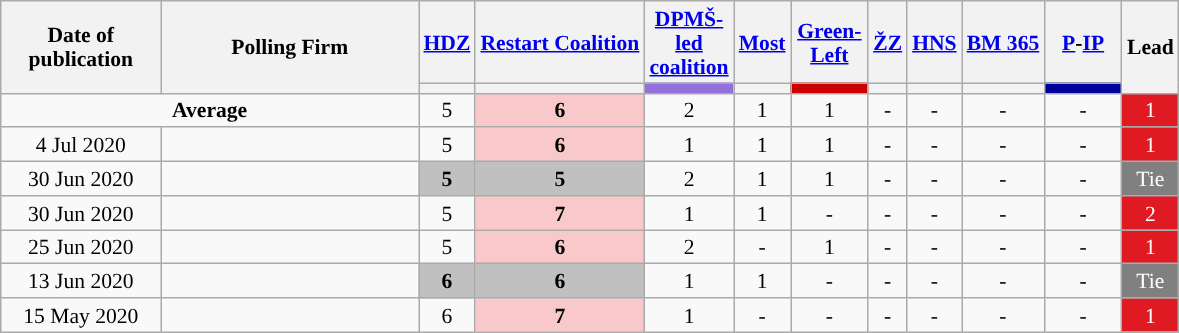<table class="wikitable sortable" style="text-align:center; font-size:90%; line-height:16px;">
<tr style="height:42px;">
<th style="width:100px;" rowspan="2">Date of publication</th>
<th style="width:165px;" rowspan="2">Polling Firm</th>
<th class="unsortable"><a href='#'>HDZ</a></th>
<th class="unsortable"><a href='#'>Restart Coalition</a></th>
<th class="unsortable"><a href='#'>DPMŠ-led coalition</a></th>
<th class="unsortable"><a href='#'>Most</a></th>
<th class="unsortable"><a href='#'>Green-Left</a></th>
<th class="unsortable"><a href='#'>ŽZ</a></th>
<th class="unsortable"><a href='#'>HNS</a></th>
<th class="unsortable"><a href='#'>BM 365</a></th>
<th class="unsortable"><a href='#'>P</a>-<a href='#'>IP</a></th>
<th class="unsortable" style="width:20px;" rowspan="2">Lead</th>
</tr>
<tr>
<th class="unsortable" style="color:inherit;background:"></th>
<th class="unsortable" style="color:inherit;background:"></th>
<th class="unsortable" style="color:inherit;background:#9370db; width:45px;"></th>
<th class="unsortable" style="color:inherit;background:"></th>
<th class="unsortable" style="background:#cc0000" width="45px"></th>
<th class="unsortable" style="color:inherit;background:"></th>
<th class="unsortable" style="color:inherit;background:"></th>
<th class="unsortable" style="color:inherit;background:"></th>
<th class="unsortable" style="color:inherit;background:#00009a; width:45px;"></th>
</tr>
<tr>
<td colspan="2"><strong>Average</strong></td>
<td>5</td>
<td style="background:#F9C8CA"><strong>6</strong></td>
<td>2</td>
<td>1</td>
<td>1</td>
<td>-</td>
<td>-</td>
<td>-</td>
<td>-</td>
<td style="background:#DF1A22; color:white;">1</td>
</tr>
<tr>
<td>4 Jul 2020</td>
<td></td>
<td>5</td>
<td style="background:#F9C8CA"><strong>6</strong></td>
<td>1</td>
<td>1</td>
<td>1</td>
<td>-</td>
<td>-</td>
<td>-</td>
<td>-</td>
<td style="background:#DF1A22; color:white;">1</td>
</tr>
<tr>
<td>30 Jun 2020</td>
<td></td>
<td style="background:#C0C0C0"><strong>5</strong></td>
<td style="background:#C0C0C0"><strong>5</strong></td>
<td>2</td>
<td>1</td>
<td>1</td>
<td>-</td>
<td>-</td>
<td>-</td>
<td>-</td>
<td style="background:#808080; color:white;">Tie</td>
</tr>
<tr>
<td>30 Jun 2020</td>
<td></td>
<td>5</td>
<td style="background:#F9C8CA"><strong>7</strong></td>
<td>1</td>
<td>1</td>
<td>-</td>
<td>-</td>
<td>-</td>
<td>-</td>
<td>-</td>
<td style="background:#DF1A22; color:white;">2</td>
</tr>
<tr>
<td>25 Jun 2020</td>
<td></td>
<td>5</td>
<td style="background:#F9C8CA"><strong>6</strong></td>
<td>2</td>
<td>-</td>
<td>1</td>
<td>-</td>
<td>-</td>
<td>-</td>
<td>-</td>
<td style="background:#DF1A22; color:white;">1</td>
</tr>
<tr>
<td>13 Jun 2020</td>
<td></td>
<td style="background:#C0C0C0"><strong>6</strong></td>
<td style="background:#C0C0C0"><strong>6</strong></td>
<td>1</td>
<td>1</td>
<td>-</td>
<td>-</td>
<td>-</td>
<td>-</td>
<td>-</td>
<td style="background:#808080; color:white;">Tie</td>
</tr>
<tr>
<td>15 May 2020</td>
<td></td>
<td>6</td>
<td style="background:#F9C8CA"><strong>7</strong></td>
<td>1</td>
<td>-</td>
<td>-</td>
<td>-</td>
<td>-</td>
<td>-</td>
<td>-</td>
<td style="background:#DF1A22; color:white;">1</td>
</tr>
</table>
